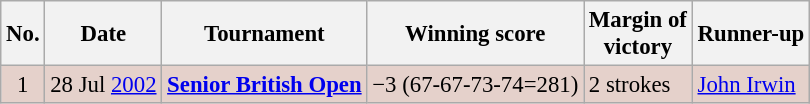<table class="wikitable" style="font-size:95%;">
<tr>
<th>No.</th>
<th>Date</th>
<th>Tournament</th>
<th>Winning score</th>
<th>Margin of<br>victory</th>
<th>Runner-up</th>
</tr>
<tr style="background:#e5d1cb;">
<td align=center>1</td>
<td align=right>28 Jul <a href='#'>2002</a></td>
<td><strong><a href='#'>Senior British Open</a></strong></td>
<td>−3 (67-67-73-74=281)</td>
<td>2 strokes</td>
<td> <a href='#'>John Irwin</a></td>
</tr>
</table>
